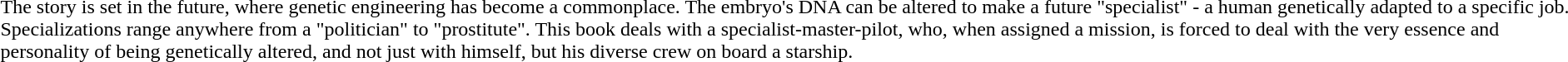<table>
<tr>
<td width="15%"><br><table>
<tr>
<td width="35%"><br></td>
<td width="50%"><br></td>
</tr>
</table>
The story is set in the future, where genetic engineering has become a commonplace. The embryo's DNA can be altered to make a future "specialist" - a human genetically adapted to a specific job. Specializations range anywhere from a "politician" to "prostitute". This book deals with a specialist-master-pilot, who, when assigned a mission, is forced to deal with the very essence and personality of being genetically altered, and not just with himself, but his diverse crew on board a starship.</td>
</tr>
</table>
